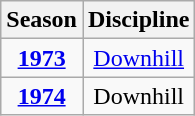<table class="wikitable" style="text-align:center">
<tr>
<th>Season</th>
<th>Discipline</th>
</tr>
<tr>
<td><strong><a href='#'>1973</a></strong></td>
<td><a href='#'>Downhill</a></td>
</tr>
<tr>
<td><strong><a href='#'>1974</a></strong></td>
<td>Downhill</td>
</tr>
</table>
